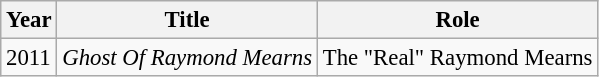<table class="wikitable" style="font-size: 95%;">
<tr>
<th>Year</th>
<th>Title</th>
<th>Role</th>
</tr>
<tr>
<td rowspan="2">2011</td>
<td><em>Ghost Of Raymond Mearns</em></td>
<td>The "Real" Raymond Mearns</td>
</tr>
</table>
